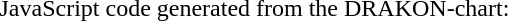<table>
<tr valign="top">
<td></td>
<td><br>JavaScript code generated from the DRAKON-chart:<br></td>
</tr>
</table>
